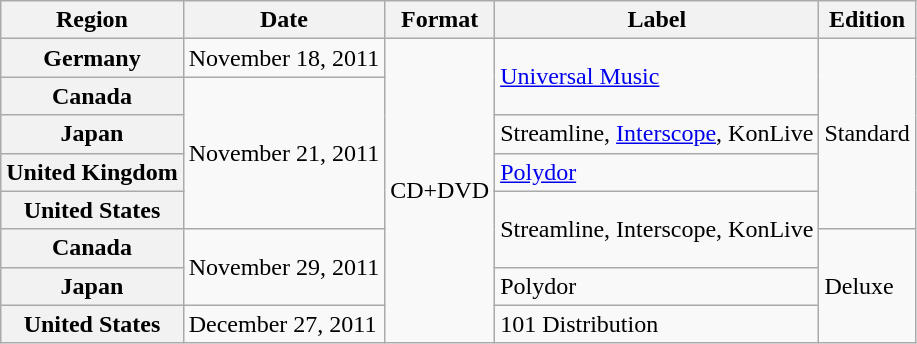<table class="wikitable plainrowheaders">
<tr>
<th scope="col">Region</th>
<th scope="col">Date</th>
<th scope="col">Format</th>
<th scope="col">Label</th>
<th scope="col">Edition</th>
</tr>
<tr>
<th scope="row">Germany</th>
<td>November 18, 2011</td>
<td rowspan="9">CD+DVD</td>
<td rowspan="2"><a href='#'>Universal Music</a></td>
<td rowspan="6">Standard</td>
</tr>
<tr>
<th scope="row">Canada</th>
<td rowspan="5">November 21, 2011</td>
</tr>
<tr>
<th scope="row">Japan</th>
<td>Streamline, <a href='#'>Interscope</a>, KonLive</td>
</tr>
<tr>
<th scope="row" rowspan="2">United Kingdom</th>
<td><a href='#'>Polydor</a></td>
</tr>
<tr>
<td rowspan="3">Streamline, Interscope, KonLive</td>
</tr>
<tr>
<th scope="row">United States</th>
</tr>
<tr>
<th scope="row">Canada</th>
<td rowspan="2">November 29, 2011</td>
<td rowspan="3">Deluxe</td>
</tr>
<tr>
<th scope="row">Japan</th>
<td>Polydor</td>
</tr>
<tr>
<th scope="row">United States</th>
<td>December 27, 2011</td>
<td>101 Distribution</td>
</tr>
</table>
